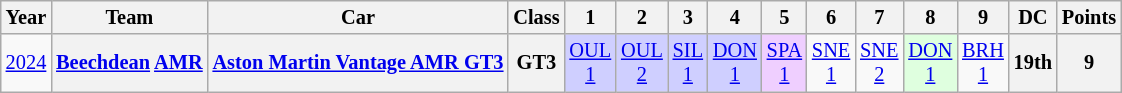<table class="wikitable" style="text-align:center; font-size:85%">
<tr>
<th>Year</th>
<th>Team</th>
<th>Car</th>
<th>Class</th>
<th>1</th>
<th>2</th>
<th>3</th>
<th>4</th>
<th>5</th>
<th>6</th>
<th>7</th>
<th>8</th>
<th>9</th>
<th>DC</th>
<th>Points</th>
</tr>
<tr>
<td><a href='#'>2024</a></td>
<th nowrap><a href='#'>Beechdean</a> <a href='#'>AMR</a></th>
<th nowrap><a href='#'>Aston Martin Vantage AMR GT3</a></th>
<th>GT3</th>
<td style="background:#CFCFFF;"><a href='#'>OUL<br>1</a><br></td>
<td style="background:#CFCFFF;"><a href='#'>OUL<br>2</a><br></td>
<td style="background:#CFCFFF;"><a href='#'>SIL<br>1</a><br></td>
<td style="background:#CFCFFF;"><a href='#'>DON<br>1</a><br></td>
<td style="background:#EFCFFF;"><a href='#'>SPA<br>1</a><br></td>
<td><a href='#'>SNE<br>1</a></td>
<td><a href='#'>SNE<br>2</a></td>
<td style="background:#DFFFDF;"><a href='#'>DON<br>1</a><br></td>
<td><a href='#'>BRH<br>1</a></td>
<th>19th</th>
<th>9</th>
</tr>
</table>
